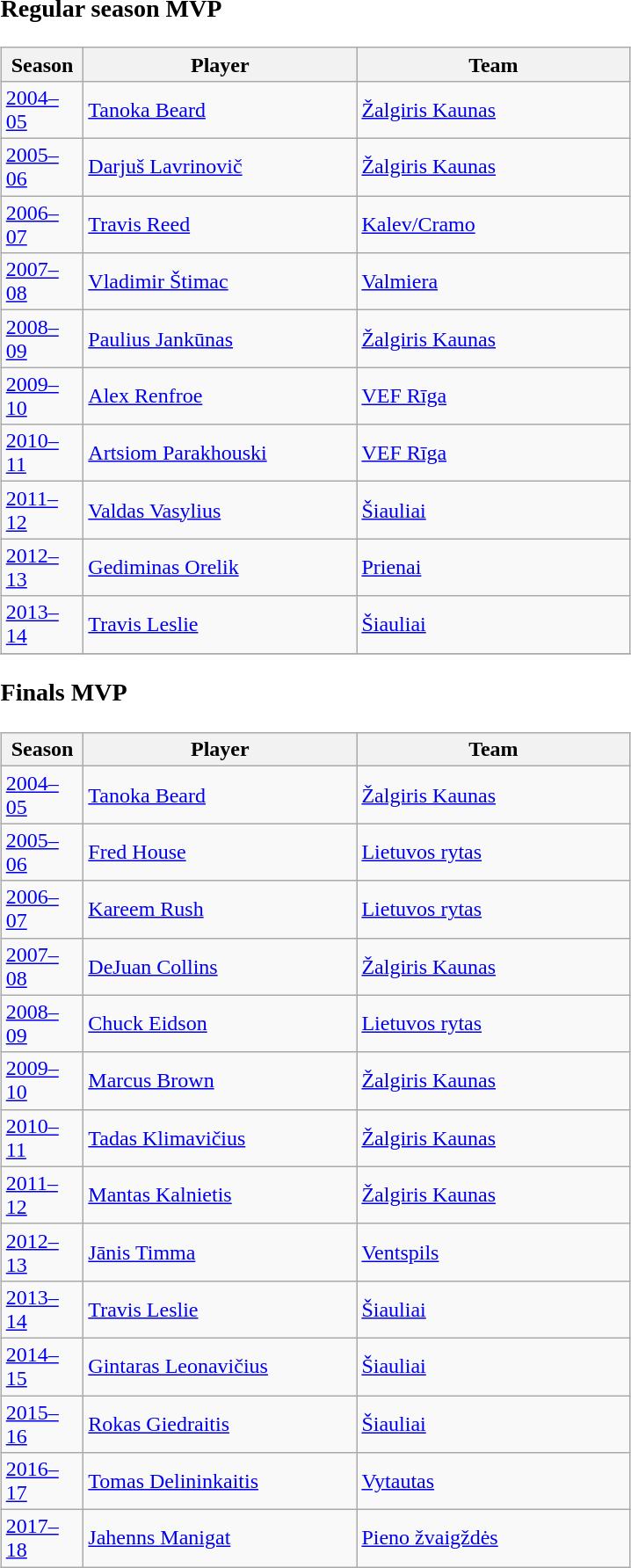<table>
<tr>
<td valign="top"><br><h3>Regular season MVP</h3><table class="wikitable" style="text-align: left;">
<tr>
<th width=55>Season</th>
<th width=200>Player</th>
<th width=200>Team</th>
</tr>
<tr>
<td><a href='#'>2004–05</a></td>
<td> <a href='#'>Tanoka Beard</a></td>
<td> <a href='#'>Žalgiris Kaunas</a></td>
</tr>
<tr>
<td><a href='#'>2005–06</a></td>
<td> <a href='#'>Darjuš Lavrinovič</a></td>
<td> <a href='#'>Žalgiris Kaunas</a></td>
</tr>
<tr>
<td><a href='#'>2006–07</a></td>
<td> <a href='#'>Travis Reed</a></td>
<td> <a href='#'>Kalev/Cramo</a></td>
</tr>
<tr>
<td><a href='#'>2007–08</a></td>
<td> <a href='#'>Vladimir Štimac</a></td>
<td> <a href='#'>Valmiera</a></td>
</tr>
<tr>
<td><a href='#'>2008–09</a></td>
<td> <a href='#'>Paulius Jankūnas</a></td>
<td> <a href='#'>Žalgiris Kaunas</a></td>
</tr>
<tr>
<td><a href='#'>2009–10</a></td>
<td> <a href='#'>Alex Renfroe</a></td>
<td> <a href='#'>VEF Rīga</a></td>
</tr>
<tr>
<td><a href='#'>2010–11</a></td>
<td> <a href='#'>Artsiom Parakhouski</a></td>
<td> <a href='#'>VEF Rīga</a></td>
</tr>
<tr>
<td><a href='#'>2011–12</a></td>
<td> <a href='#'>Valdas Vasylius</a></td>
<td> <a href='#'>Šiauliai</a></td>
</tr>
<tr>
<td><a href='#'>2012–13</a></td>
<td> <a href='#'>Gediminas Orelik</a></td>
<td> <a href='#'>Prienai</a></td>
</tr>
<tr>
<td><a href='#'>2013–14</a></td>
<td> <a href='#'>Travis Leslie</a></td>
<td> <a href='#'>Šiauliai</a></td>
</tr>
<tr>
</tr>
</table>
<h3>Finals MVP</h3><table class="wikitable" style="text-align: left;">
<tr>
<th width=55>Season</th>
<th width=200>Player</th>
<th width=200>Team</th>
</tr>
<tr>
<td><a href='#'>2004–05</a></td>
<td> <a href='#'>Tanoka Beard</a></td>
<td> <a href='#'>Žalgiris Kaunas</a></td>
</tr>
<tr>
<td><a href='#'>2005–06</a></td>
<td> <a href='#'>Fred House</a></td>
<td> <a href='#'>Lietuvos rytas</a></td>
</tr>
<tr>
<td><a href='#'>2006–07</a></td>
<td> <a href='#'>Kareem Rush</a></td>
<td> <a href='#'>Lietuvos rytas</a></td>
</tr>
<tr>
<td><a href='#'>2007–08</a></td>
<td> <a href='#'>DeJuan Collins</a></td>
<td> <a href='#'>Žalgiris Kaunas</a></td>
</tr>
<tr>
<td><a href='#'>2008–09</a></td>
<td> <a href='#'>Chuck Eidson</a></td>
<td> <a href='#'>Lietuvos rytas</a></td>
</tr>
<tr>
<td><a href='#'>2009–10</a></td>
<td> <a href='#'>Marcus Brown</a></td>
<td> <a href='#'>Žalgiris Kaunas</a></td>
</tr>
<tr>
<td><a href='#'>2010–11</a></td>
<td> <a href='#'>Tadas Klimavičius</a></td>
<td> <a href='#'>Žalgiris Kaunas</a></td>
</tr>
<tr>
<td><a href='#'>2011–12</a></td>
<td> <a href='#'>Mantas Kalnietis</a></td>
<td> <a href='#'>Žalgiris Kaunas</a></td>
</tr>
<tr>
<td><a href='#'>2012–13</a></td>
<td> <a href='#'>Jānis Timma</a></td>
<td> <a href='#'>Ventspils</a></td>
</tr>
<tr>
<td><a href='#'>2013–14</a></td>
<td> <a href='#'>Travis Leslie</a></td>
<td> <a href='#'>Šiauliai</a></td>
</tr>
<tr>
<td><a href='#'>2014–15</a></td>
<td> <a href='#'>Gintaras Leonavičius</a></td>
<td> <a href='#'>Šiauliai</a></td>
</tr>
<tr>
<td><a href='#'>2015–16</a></td>
<td> <a href='#'>Rokas Giedraitis</a></td>
<td> <a href='#'>Šiauliai</a></td>
</tr>
<tr>
<td><a href='#'>2016–17</a></td>
<td> <a href='#'>Tomas Delininkaitis</a></td>
<td> <a href='#'>Vytautas</a></td>
</tr>
<tr>
<td><a href='#'>2017–18</a></td>
<td> <a href='#'>Jahenns Manigat</a></td>
<td> <a href='#'>Pieno žvaigždės</a></td>
</tr>
</table>
</td>
</tr>
</table>
